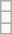<table class="wikitable">
<tr>
<td></td>
</tr>
<tr>
<td></td>
</tr>
<tr>
<td></td>
</tr>
</table>
